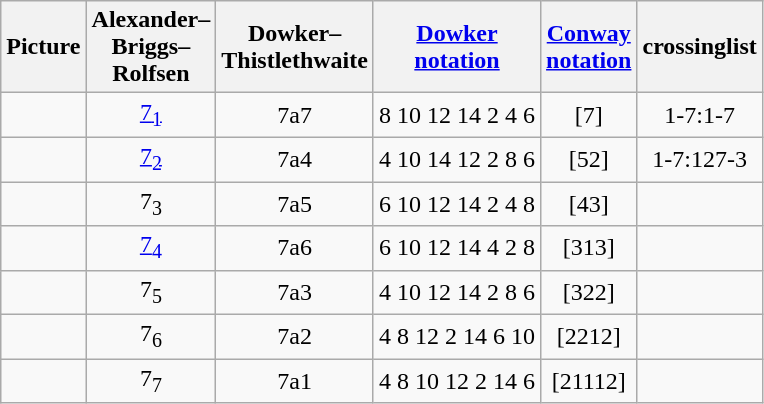<table class="wikitable sortable" style="text-align:center">
<tr>
<th>Picture</th>
<th>Alexander–<br>Briggs–<br>Rolfsen</th>
<th>Dowker–<br>Thistlethwaite</th>
<th><a href='#'>Dowker<br> notation</a></th>
<th><a href='#'>Conway<br> notation</a></th>
<th>crossinglist</th>
</tr>
<tr>
<td></td>
<td><a href='#'>7<sub>1</sub></a></td>
<td>7a7</td>
<td>8 10 12 14 2 4 6</td>
<td>[7]</td>
<td>1-7:1-7</td>
</tr>
<tr>
<td></td>
<td><a href='#'>7<sub>2</sub></a></td>
<td>7a4</td>
<td>4 10 14 12 2 8 6</td>
<td>[52]</td>
<td>1-7:127-3</td>
</tr>
<tr>
<td></td>
<td>7<sub>3</sub></td>
<td>7a5</td>
<td>6 10 12 14 2 4 8</td>
<td>[43]</td>
<td></td>
</tr>
<tr>
<td></td>
<td><a href='#'>7<sub>4</sub></a></td>
<td>7a6</td>
<td>6 10 12 14 4 2 8</td>
<td>[313]</td>
<td></td>
</tr>
<tr>
<td></td>
<td>7<sub>5</sub></td>
<td>7a3</td>
<td>4 10 12 14 2 8 6</td>
<td>[322]</td>
<td></td>
</tr>
<tr>
<td></td>
<td>7<sub>6</sub></td>
<td>7a2</td>
<td>4 8 12 2 14 6 10</td>
<td>[2212]</td>
<td></td>
</tr>
<tr>
<td></td>
<td>7<sub>7</sub></td>
<td>7a1</td>
<td>4 8 10 12 2 14 6</td>
<td>[21112]</td>
<td></td>
</tr>
</table>
